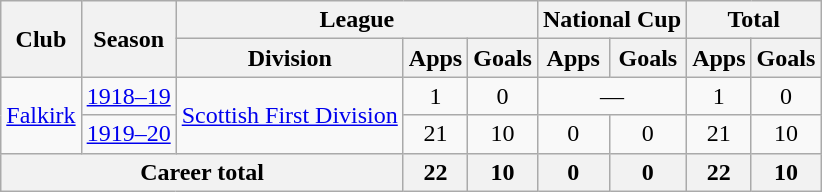<table class="wikitable" style="text-align: center;">
<tr>
<th rowspan="2">Club</th>
<th rowspan="2">Season</th>
<th colspan="3">League</th>
<th colspan="2">National Cup</th>
<th colspan="2">Total</th>
</tr>
<tr>
<th>Division</th>
<th>Apps</th>
<th>Goals</th>
<th>Apps</th>
<th>Goals</th>
<th>Apps</th>
<th>Goals</th>
</tr>
<tr>
<td rowspan="2"><a href='#'>Falkirk</a></td>
<td><a href='#'>1918–19</a></td>
<td rowspan="2"><a href='#'>Scottish First Division</a></td>
<td>1</td>
<td>0</td>
<td colspan="2">—</td>
<td>1</td>
<td>0</td>
</tr>
<tr>
<td><a href='#'>1919–20</a></td>
<td>21</td>
<td>10</td>
<td>0</td>
<td>0</td>
<td>21</td>
<td>10</td>
</tr>
<tr>
<th colspan="3">Career total</th>
<th>22</th>
<th>10</th>
<th>0</th>
<th>0</th>
<th>22</th>
<th>10</th>
</tr>
</table>
